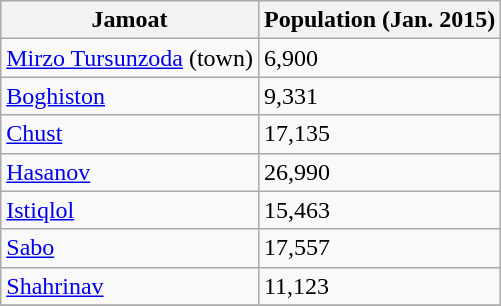<table class="wikitable sortable">
<tr>
<th>Jamoat</th>
<th>Population (Jan. 2015)</th>
</tr>
<tr>
<td><a href='#'>Mirzo Tursunzoda</a> (town)</td>
<td>6,900</td>
</tr>
<tr>
<td><a href='#'>Boghiston</a></td>
<td>9,331</td>
</tr>
<tr>
<td><a href='#'>Chust</a></td>
<td>17,135</td>
</tr>
<tr>
<td><a href='#'>Hasanov</a></td>
<td>26,990</td>
</tr>
<tr>
<td><a href='#'>Istiqlol</a></td>
<td>15,463</td>
</tr>
<tr>
<td><a href='#'>Sabo</a></td>
<td>17,557</td>
</tr>
<tr>
<td><a href='#'>Shahrinav</a></td>
<td>11,123</td>
</tr>
<tr>
</tr>
</table>
